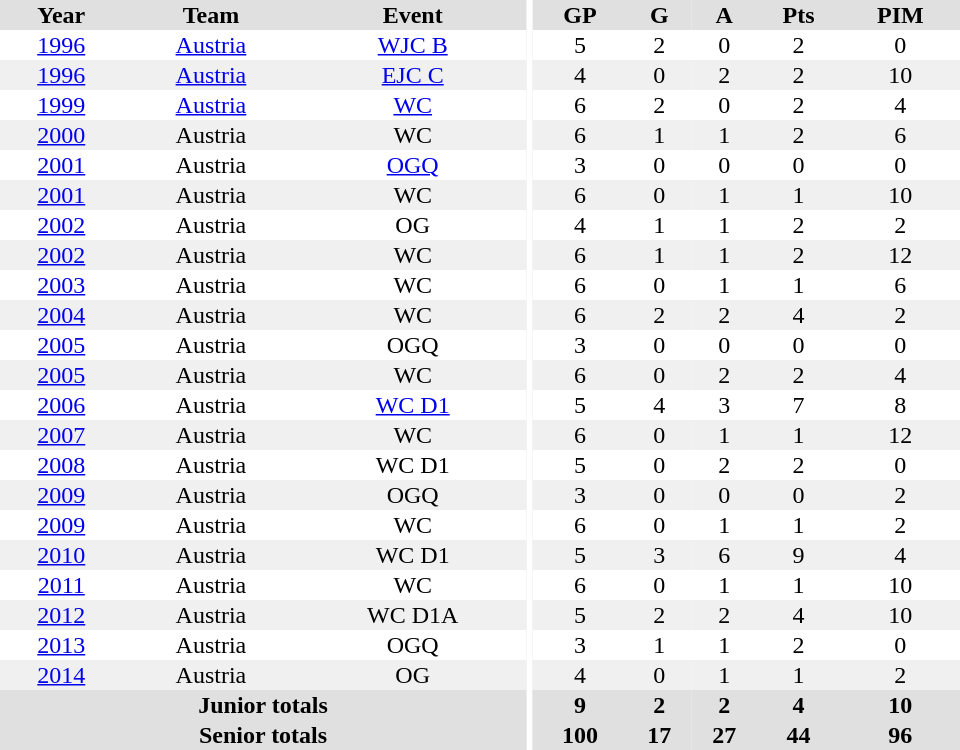<table border="0" cellpadding="1" cellspacing="0" style="text-align:center; width:40em">
<tr bgcolor="#e0e0e0">
<th>Year</th>
<th>Team</th>
<th>Event</th>
<th rowspan="99" bgcolor="#ffffff"></th>
<th>GP</th>
<th>G</th>
<th>A</th>
<th>Pts</th>
<th>PIM</th>
</tr>
<tr>
<td><a href='#'>1996</a></td>
<td><a href='#'>Austria</a></td>
<td><a href='#'>WJC B</a></td>
<td>5</td>
<td>2</td>
<td>0</td>
<td>2</td>
<td>0</td>
</tr>
<tr bgcolor="#f0f0f0">
<td><a href='#'>1996</a></td>
<td><a href='#'>Austria</a></td>
<td><a href='#'>EJC C</a></td>
<td>4</td>
<td>0</td>
<td>2</td>
<td>2</td>
<td>10</td>
</tr>
<tr>
<td><a href='#'>1999</a></td>
<td><a href='#'>Austria</a></td>
<td><a href='#'>WC</a></td>
<td>6</td>
<td>2</td>
<td>0</td>
<td>2</td>
<td>4</td>
</tr>
<tr bgcolor="#f0f0f0">
<td><a href='#'>2000</a></td>
<td>Austria</td>
<td>WC</td>
<td>6</td>
<td>1</td>
<td>1</td>
<td>2</td>
<td>6</td>
</tr>
<tr>
<td><a href='#'>2001</a></td>
<td>Austria</td>
<td><a href='#'>OGQ</a></td>
<td>3</td>
<td>0</td>
<td>0</td>
<td>0</td>
<td>0</td>
</tr>
<tr bgcolor="#f0f0f0">
<td><a href='#'>2001</a></td>
<td>Austria</td>
<td>WC</td>
<td>6</td>
<td>0</td>
<td>1</td>
<td>1</td>
<td>10</td>
</tr>
<tr>
<td><a href='#'>2002</a></td>
<td>Austria</td>
<td>OG</td>
<td>4</td>
<td>1</td>
<td>1</td>
<td>2</td>
<td>2</td>
</tr>
<tr bgcolor="#f0f0f0">
<td><a href='#'>2002</a></td>
<td>Austria</td>
<td>WC</td>
<td>6</td>
<td>1</td>
<td>1</td>
<td>2</td>
<td>12</td>
</tr>
<tr>
<td><a href='#'>2003</a></td>
<td>Austria</td>
<td>WC</td>
<td>6</td>
<td>0</td>
<td>1</td>
<td>1</td>
<td>6</td>
</tr>
<tr bgcolor="#f0f0f0">
<td><a href='#'>2004</a></td>
<td>Austria</td>
<td>WC</td>
<td>6</td>
<td>2</td>
<td>2</td>
<td>4</td>
<td>2</td>
</tr>
<tr>
<td><a href='#'>2005</a></td>
<td>Austria</td>
<td>OGQ</td>
<td>3</td>
<td>0</td>
<td>0</td>
<td>0</td>
<td>0</td>
</tr>
<tr bgcolor="#f0f0f0">
<td><a href='#'>2005</a></td>
<td>Austria</td>
<td>WC</td>
<td>6</td>
<td>0</td>
<td>2</td>
<td>2</td>
<td>4</td>
</tr>
<tr>
<td><a href='#'>2006</a></td>
<td>Austria</td>
<td><a href='#'>WC D1</a></td>
<td>5</td>
<td>4</td>
<td>3</td>
<td>7</td>
<td>8</td>
</tr>
<tr bgcolor="#f0f0f0">
<td><a href='#'>2007</a></td>
<td>Austria</td>
<td>WC</td>
<td>6</td>
<td>0</td>
<td>1</td>
<td>1</td>
<td>12</td>
</tr>
<tr>
<td><a href='#'>2008</a></td>
<td>Austria</td>
<td>WC D1</td>
<td>5</td>
<td>0</td>
<td>2</td>
<td>2</td>
<td>0</td>
</tr>
<tr bgcolor="#f0f0f0">
<td><a href='#'>2009</a></td>
<td>Austria</td>
<td>OGQ</td>
<td>3</td>
<td>0</td>
<td>0</td>
<td>0</td>
<td>2</td>
</tr>
<tr>
<td><a href='#'>2009</a></td>
<td>Austria</td>
<td>WC</td>
<td>6</td>
<td>0</td>
<td>1</td>
<td>1</td>
<td>2</td>
</tr>
<tr bgcolor="#f0f0f0">
<td><a href='#'>2010</a></td>
<td>Austria</td>
<td>WC D1</td>
<td>5</td>
<td>3</td>
<td>6</td>
<td>9</td>
<td>4</td>
</tr>
<tr>
<td><a href='#'>2011</a></td>
<td>Austria</td>
<td>WC</td>
<td>6</td>
<td>0</td>
<td>1</td>
<td>1</td>
<td>10</td>
</tr>
<tr bgcolor="#f0f0f0">
<td><a href='#'>2012</a></td>
<td>Austria</td>
<td>WC D1A</td>
<td>5</td>
<td>2</td>
<td>2</td>
<td>4</td>
<td>10</td>
</tr>
<tr>
<td><a href='#'>2013</a></td>
<td>Austria</td>
<td>OGQ</td>
<td>3</td>
<td>1</td>
<td>1</td>
<td>2</td>
<td>0</td>
</tr>
<tr bgcolor="#f0f0f0">
<td><a href='#'>2014</a></td>
<td>Austria</td>
<td>OG</td>
<td>4</td>
<td>0</td>
<td>1</td>
<td>1</td>
<td>2</td>
</tr>
<tr bgcolor="#e0e0e0">
<th colspan="3">Junior totals</th>
<th>9</th>
<th>2</th>
<th>2</th>
<th>4</th>
<th>10</th>
</tr>
<tr bgcolor="#e0e0e0">
<th colspan="3">Senior totals</th>
<th>100</th>
<th>17</th>
<th>27</th>
<th>44</th>
<th>96</th>
</tr>
</table>
